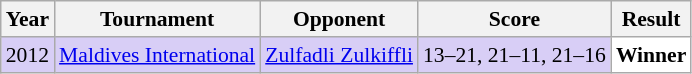<table class="sortable wikitable" style="font-size: 90%;">
<tr>
<th>Year</th>
<th>Tournament</th>
<th>Opponent</th>
<th>Score</th>
<th>Result</th>
</tr>
<tr style="background:#D8CEF6">
<td align="center">2012</td>
<td align="left"><a href='#'>Maldives International</a></td>
<td align="left"> <a href='#'>Zulfadli Zulkiffli</a></td>
<td align="left">13–21, 21–11, 21–16</td>
<td style="text-align:left; background:white"> <strong>Winner</strong></td>
</tr>
</table>
